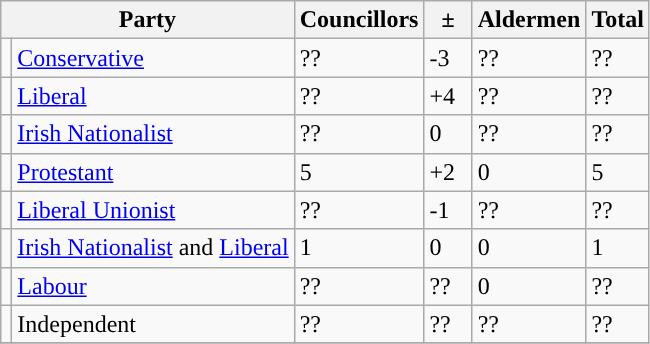<table class="wikitable">
<tr>
<th colspan="2">Party</th>
<th>Councillors</th>
<th>  ±  </th>
<th>Aldermen</th>
<th>Total</th>
</tr>
<tr>
<td style="background-color: "></td>
<td><a href='#'>Conservative</a></td>
<td>??</td>
<td>-3</td>
<td>??</td>
<td>??</td>
</tr>
<tr>
<td style="background-color: "></td>
<td><a href='#'>Liberal</a></td>
<td>??</td>
<td>+4</td>
<td>??</td>
<td>??</td>
</tr>
<tr>
<td style="background-color: "></td>
<td><a href='#'>Irish Nationalist</a></td>
<td>??</td>
<td>0</td>
<td>??</td>
<td>??</td>
</tr>
<tr>
<td style="background-color: "></td>
<td><a href='#'>Protestant</a></td>
<td>5</td>
<td>+2</td>
<td>0</td>
<td>5</td>
</tr>
<tr>
<td style="background-color: "></td>
<td><a href='#'>Liberal Unionist</a></td>
<td>??</td>
<td>-1</td>
<td>??</td>
<td>??</td>
</tr>
<tr>
<td style="background-color: "></td>
<td><a href='#'>Irish Nationalist</a> and <a href='#'>Liberal</a></td>
<td>1</td>
<td>0</td>
<td>0</td>
<td>1</td>
</tr>
<tr>
<td style="background-color: "></td>
<td><a href='#'>Labour</a></td>
<td>??</td>
<td>??</td>
<td>0</td>
<td>??</td>
</tr>
<tr>
<td style="background-color: "></td>
<td>Independent</td>
<td>??</td>
<td>??</td>
<td>??</td>
<td>??</td>
</tr>
<tr>
</tr>
</table>
